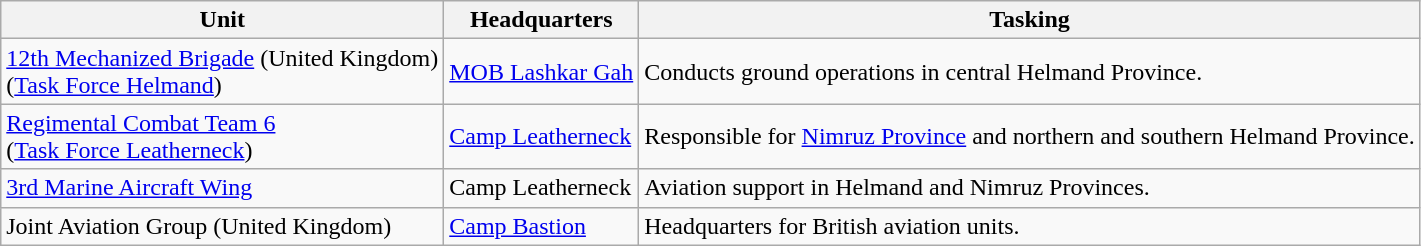<table class="wikitable">
<tr>
<th>Unit</th>
<th>Headquarters</th>
<th>Tasking</th>
</tr>
<tr>
<td><a href='#'>12th Mechanized Brigade</a> (United Kingdom)<br>(<a href='#'>Task Force Helmand</a>)</td>
<td><a href='#'>MOB Lashkar Gah</a></td>
<td>Conducts ground operations in central Helmand Province.</td>
</tr>
<tr>
<td> <a href='#'>Regimental Combat Team 6</a><br>(<a href='#'>Task Force Leatherneck</a>)</td>
<td><a href='#'>Camp Leatherneck</a></td>
<td>Responsible for <a href='#'>Nimruz Province</a> and northern and southern Helmand Province.</td>
</tr>
<tr>
<td> <a href='#'>3rd Marine Aircraft Wing</a></td>
<td>Camp Leatherneck</td>
<td>Aviation support in Helmand and Nimruz Provinces.</td>
</tr>
<tr>
<td>Joint Aviation Group (United Kingdom)</td>
<td><a href='#'>Camp Bastion</a></td>
<td>Headquarters for British aviation units.</td>
</tr>
</table>
